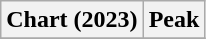<table class="wikitable sortable plainrowheaders" style="text-align:center">
<tr>
<th scope="col">Chart (2023)</th>
<th scope="col">Peak</th>
</tr>
<tr>
</tr>
</table>
